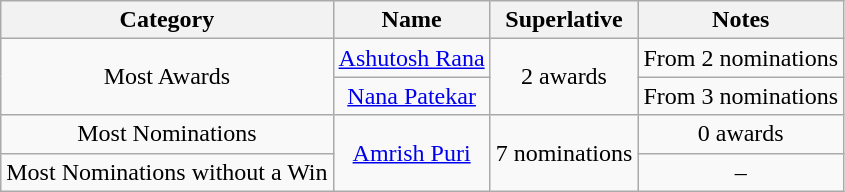<table class="wikitable" style="text-align: center">
<tr>
<th>Category</th>
<th>Name</th>
<th>Superlative</th>
<th>Notes</th>
</tr>
<tr>
<td rowspan=2>Most Awards</td>
<td><a href='#'>Ashutosh Rana</a></td>
<td rowspan=2>2 awards</td>
<td>From 2 nominations</td>
</tr>
<tr>
<td><a href='#'>Nana Patekar</a></td>
<td>From 3 nominations</td>
</tr>
<tr>
<td>Most Nominations</td>
<td rowspan=2><a href='#'>Amrish Puri</a></td>
<td rowspan=2>7 nominations</td>
<td>0 awards</td>
</tr>
<tr>
<td>Most Nominations without a Win</td>
<td>–</td>
</tr>
</table>
